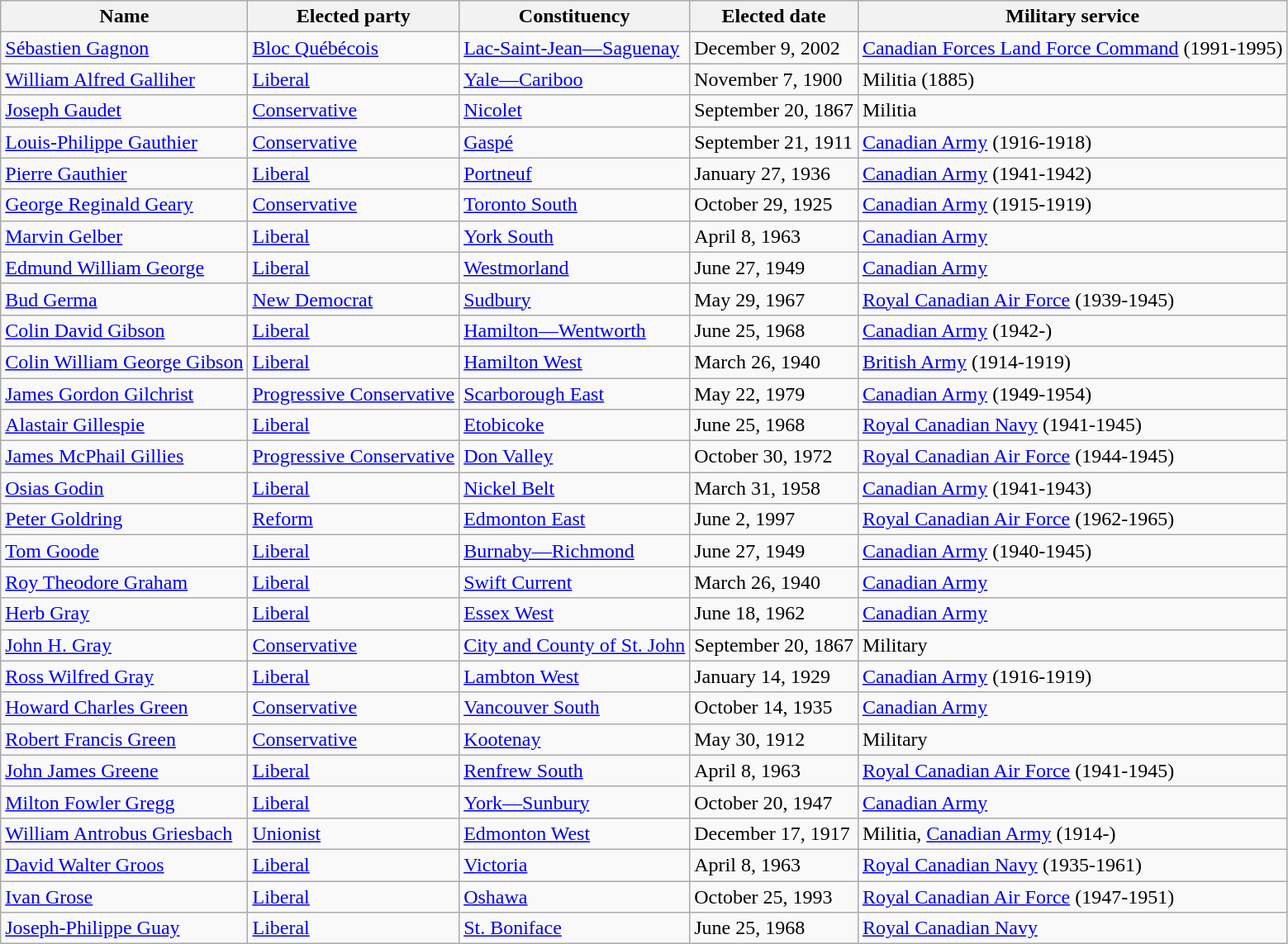<table class="wikitable sortable">
<tr>
<th>Name</th>
<th>Elected party</th>
<th>Constituency</th>
<th>Elected date</th>
<th>Military service</th>
</tr>
<tr>
<td><a href='#'>Sébastien Gagnon</a></td>
<td><a href='#'>Bloc Québécois</a></td>
<td><a href='#'>Lac-Saint-Jean—Saguenay</a></td>
<td>December 9, 2002</td>
<td><a href='#'>Canadian Forces Land Force Command</a> (1991-1995)</td>
</tr>
<tr>
<td><a href='#'>William Alfred Galliher</a></td>
<td><a href='#'>Liberal</a></td>
<td><a href='#'>Yale—Cariboo</a></td>
<td>November 7, 1900</td>
<td>Militia (1885)</td>
</tr>
<tr>
<td><a href='#'>Joseph Gaudet</a></td>
<td><a href='#'>Conservative</a></td>
<td><a href='#'>Nicolet</a></td>
<td>September 20, 1867</td>
<td>Militia</td>
</tr>
<tr>
<td><a href='#'>Louis-Philippe Gauthier</a></td>
<td><a href='#'>Conservative</a></td>
<td><a href='#'>Gaspé</a></td>
<td>September 21, 1911</td>
<td><a href='#'>Canadian Army</a> (1916-1918)</td>
</tr>
<tr>
<td><a href='#'>Pierre Gauthier</a></td>
<td><a href='#'>Liberal</a></td>
<td><a href='#'>Portneuf</a></td>
<td>January 27, 1936</td>
<td><a href='#'>Canadian Army</a> (1941-1942)</td>
</tr>
<tr>
<td><a href='#'>George Reginald Geary</a></td>
<td><a href='#'>Conservative</a></td>
<td><a href='#'>Toronto South</a></td>
<td>October 29, 1925</td>
<td><a href='#'>Canadian Army</a> (1915-1919)</td>
</tr>
<tr>
<td><a href='#'>Marvin Gelber</a></td>
<td><a href='#'>Liberal</a></td>
<td><a href='#'>York South</a></td>
<td>April 8, 1963</td>
<td><a href='#'>Canadian Army</a></td>
</tr>
<tr>
<td><a href='#'>Edmund William George</a></td>
<td><a href='#'>Liberal</a></td>
<td><a href='#'>Westmorland</a></td>
<td>June 27, 1949</td>
<td><a href='#'>Canadian Army</a></td>
</tr>
<tr>
<td><a href='#'>Bud Germa</a></td>
<td><a href='#'>New Democrat</a></td>
<td><a href='#'>Sudbury</a></td>
<td>May 29, 1967</td>
<td><a href='#'>Royal Canadian Air Force</a> (1939-1945)</td>
</tr>
<tr>
<td><a href='#'>Colin David Gibson</a></td>
<td><a href='#'>Liberal</a></td>
<td><a href='#'>Hamilton—Wentworth</a></td>
<td>June 25, 1968</td>
<td><a href='#'>Canadian Army</a> (1942-)</td>
</tr>
<tr>
<td><a href='#'>Colin William George Gibson</a></td>
<td><a href='#'>Liberal</a></td>
<td><a href='#'>Hamilton West</a></td>
<td>March 26, 1940</td>
<td><a href='#'>British Army</a> (1914-1919)</td>
</tr>
<tr>
<td><a href='#'>James Gordon Gilchrist</a></td>
<td><a href='#'>Progressive Conservative</a></td>
<td><a href='#'>Scarborough East</a></td>
<td>May 22, 1979</td>
<td><a href='#'>Canadian Army</a> (1949-1954)</td>
</tr>
<tr>
<td><a href='#'>Alastair Gillespie</a></td>
<td><a href='#'>Liberal</a></td>
<td><a href='#'>Etobicoke</a></td>
<td>June 25, 1968</td>
<td><a href='#'>Royal Canadian Navy</a> (1941-1945)</td>
</tr>
<tr>
<td><a href='#'>James McPhail Gillies</a></td>
<td><a href='#'>Progressive Conservative</a></td>
<td><a href='#'>Don Valley</a></td>
<td>October 30, 1972</td>
<td><a href='#'>Royal Canadian Air Force</a> (1944-1945)</td>
</tr>
<tr>
<td><a href='#'>Osias Godin</a></td>
<td><a href='#'>Liberal</a></td>
<td><a href='#'>Nickel Belt</a></td>
<td>March 31, 1958</td>
<td><a href='#'>Canadian Army</a> (1941-1943)</td>
</tr>
<tr>
<td><a href='#'>Peter Goldring</a></td>
<td><a href='#'>Reform</a></td>
<td><a href='#'>Edmonton East</a></td>
<td>June 2, 1997</td>
<td><a href='#'>Royal Canadian Air Force</a> (1962-1965)</td>
</tr>
<tr>
<td><a href='#'>Tom Goode</a></td>
<td><a href='#'>Liberal</a></td>
<td><a href='#'>Burnaby—Richmond</a></td>
<td>June 27, 1949</td>
<td><a href='#'>Canadian Army</a> (1940-1945)</td>
</tr>
<tr>
<td><a href='#'>Roy Theodore Graham</a></td>
<td><a href='#'>Liberal</a></td>
<td><a href='#'>Swift Current</a></td>
<td>March 26, 1940</td>
<td><a href='#'>Canadian Army</a></td>
</tr>
<tr>
<td><a href='#'>Herb Gray</a></td>
<td><a href='#'>Liberal</a></td>
<td><a href='#'>Essex West</a></td>
<td>June 18, 1962</td>
<td><a href='#'>Canadian Army</a></td>
</tr>
<tr>
<td><a href='#'>John H. Gray</a></td>
<td><a href='#'>Conservative</a></td>
<td><a href='#'>City and County of St. John</a></td>
<td>September 20, 1867</td>
<td>Military</td>
</tr>
<tr>
<td><a href='#'>Ross Wilfred Gray</a></td>
<td><a href='#'>Liberal</a></td>
<td><a href='#'>Lambton West</a></td>
<td>January 14, 1929</td>
<td><a href='#'>Canadian Army</a> (1916-1919)</td>
</tr>
<tr>
<td><a href='#'>Howard Charles Green</a></td>
<td><a href='#'>Conservative</a></td>
<td><a href='#'>Vancouver South</a></td>
<td>October 14, 1935</td>
<td><a href='#'>Canadian Army</a></td>
</tr>
<tr>
<td><a href='#'>Robert Francis Green</a></td>
<td><a href='#'>Conservative</a></td>
<td><a href='#'>Kootenay</a></td>
<td>May 30, 1912</td>
<td>Military</td>
</tr>
<tr>
<td><a href='#'>John James Greene</a></td>
<td><a href='#'>Liberal</a></td>
<td><a href='#'>Renfrew South</a></td>
<td>April 8, 1963</td>
<td><a href='#'>Royal Canadian Air Force</a> (1941-1945)</td>
</tr>
<tr>
<td><a href='#'>Milton Fowler Gregg</a></td>
<td><a href='#'>Liberal</a></td>
<td><a href='#'>York—Sunbury</a></td>
<td>October 20, 1947</td>
<td><a href='#'>Canadian Army</a></td>
</tr>
<tr>
<td><a href='#'>William Antrobus Griesbach</a></td>
<td><a href='#'>Unionist</a></td>
<td><a href='#'>Edmonton West</a></td>
<td>December 17, 1917</td>
<td>Militia, <a href='#'>Canadian Army</a> (1914-)</td>
</tr>
<tr>
<td><a href='#'>David Walter Groos</a></td>
<td><a href='#'>Liberal</a></td>
<td><a href='#'>Victoria</a></td>
<td>April 8, 1963</td>
<td><a href='#'>Royal Canadian Navy</a> (1935-1961)</td>
</tr>
<tr>
<td><a href='#'>Ivan Grose</a></td>
<td><a href='#'>Liberal</a></td>
<td><a href='#'>Oshawa</a></td>
<td>October 25, 1993</td>
<td><a href='#'>Royal Canadian Air Force</a> (1947-1951)</td>
</tr>
<tr>
<td><a href='#'>Joseph-Philippe Guay</a></td>
<td><a href='#'>Liberal</a></td>
<td><a href='#'>St. Boniface</a></td>
<td>June 25, 1968</td>
<td><a href='#'>Royal Canadian Navy</a></td>
</tr>
</table>
